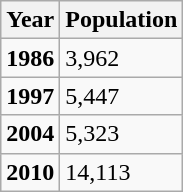<table class="wikitable">
<tr>
<th>Year</th>
<th>Population</th>
</tr>
<tr>
<td><strong>1986</strong></td>
<td>3,962</td>
</tr>
<tr>
<td><strong>1997</strong></td>
<td>5,447</td>
</tr>
<tr>
<td><strong>2004</strong></td>
<td>5,323</td>
</tr>
<tr>
<td><strong>2010</strong></td>
<td>14,113</td>
</tr>
</table>
